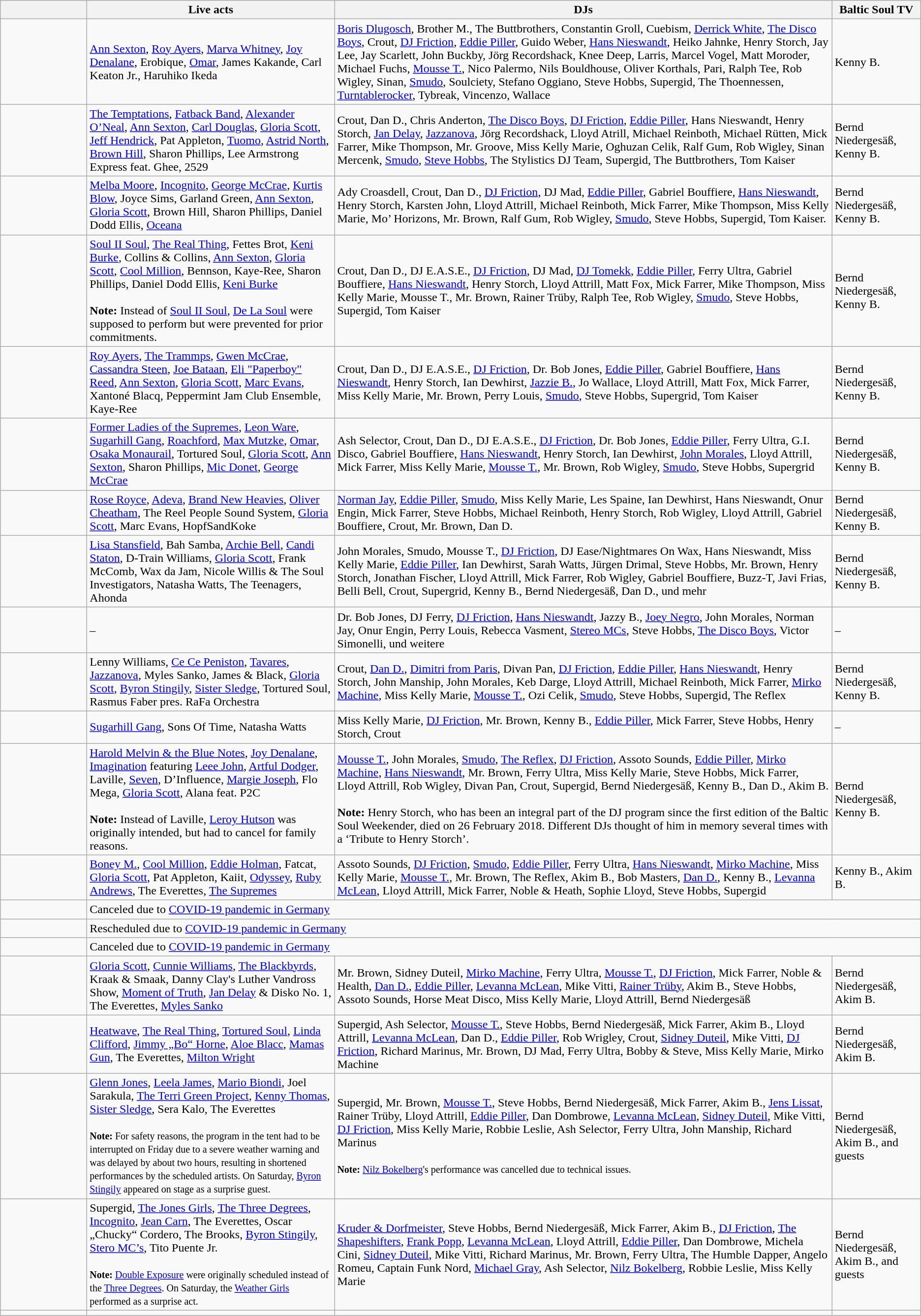<table class="wikitable">
<tr align="left">
<th width="110px"></th>
<th>Live acts</th>
<th>DJs</th>
<th>Baltic Soul TV</th>
</tr>
<tr>
<td></td>
<td><a href='#'>Ann Sexton</a>, <a href='#'>Roy Ayers</a>, <a href='#'>Marva Whitney</a>, <a href='#'>Joy Denalane</a>, Erobique, <a href='#'>Omar</a>, James Kakande, Carl Keaton Jr., Haruhiko Ikeda</td>
<td><a href='#'>Boris Dlugosch</a>, Brother M., The Buttbrothers, Constantin Groll, Cuebism, <a href='#'>Derrick White</a>, <a href='#'>The Disco Boys</a>, Crout, <a href='#'>DJ Friction</a>, <a href='#'>Eddie Piller</a>, Guido Weber, <a href='#'>Hans Nieswandt</a>, Heiko Jahnke, Henry Storch, Jay Lee, Jay Scarlett, John Buckby, Jörg Recordshack, Knee Deep, Larris, Marcel Vogel, Matt Moroder, Michael Fuchs, <a href='#'>Mousse T.</a>, Nico Palermo, Nils Bouldhouse, Oliver Korthals, Pari, Ralph Tee, Rob Wigley, Sinan, <a href='#'>Smudo</a>, Soulciety, Stefano Oggiano, Steve Hobbs, Supergid, The Thoennessen, <a href='#'>Turntablerocker</a>, Tybreak, Vincenzo, Wallace</td>
<td>Kenny B.</td>
</tr>
<tr>
<td></td>
<td><a href='#'>The Temptations</a>, <a href='#'>Fatback Band</a>, <a href='#'>Alexander O’Neal</a>, <a href='#'>Ann Sexton</a>, <a href='#'>Carl Douglas</a>, <a href='#'>Gloria Scott</a>, <a href='#'>Jeff Hendrick</a>, Pat Appleton, <a href='#'>Tuomo</a>, <a href='#'>Astrid North</a>, <a href='#'>Brown Hill</a>, Sharon Phillips, Lee Armstrong Express feat. Ghee, 2529</td>
<td>Crout, Dan D., Chris Anderton, <a href='#'>The Disco Boys</a>, <a href='#'>DJ Friction</a>, <a href='#'>Eddie Piller</a>, Hans Nieswandt, Henry Storch, <a href='#'>Jan Delay</a>, <a href='#'>Jazzanova</a>, Jörg Recordshack, Lloyd Atrill, Michael Reinboth, Michael Rütten, Mick Farrer, Mike Thompson, Mr. Groove, Miss Kelly Marie, Oghuzan Celik, Ralf Gum, Rob Wigley, Sinan Mercenk, <a href='#'>Smudo</a>, <a href='#'>Steve Hobbs</a>, The Stylistics DJ Team, Supergid, The Buttbrothers, Tom Kaiser</td>
<td>Bernd Niedergesäß, Kenny B.</td>
</tr>
<tr>
<td></td>
<td><a href='#'>Melba Moore</a>, <a href='#'>Incognito</a>, <a href='#'>George McCrae</a>, <a href='#'>Kurtis Blow</a>, Joyce Sims, Garland Green, <a href='#'>Ann Sexton</a>, <a href='#'>Gloria Scott</a>, Brown Hill, Sharon Phillips, Daniel Dodd Ellis, <a href='#'>Oceana</a></td>
<td>Ady Croasdell, Crout, Dan D., <a href='#'>DJ Friction</a>, DJ Mad, <a href='#'>Eddie Piller</a>, Gabriel Bouffiere, <a href='#'>Hans Nieswandt</a>, Henry Storch, Karsten John, Lloyd Attrill, Michael Reinboth, Mick Farrer, Mike Thompson, Miss Kelly Marie, Mo’ Horizons, Mr. Brown, Ralf Gum, Rob Wigley, <a href='#'>Smudo</a>, Steve Hobbs, Supergid, Tom Kaiser.</td>
<td>Bernd Niedergesäß, Kenny B.</td>
</tr>
<tr>
<td></td>
<td><a href='#'>Soul II Soul</a>, <a href='#'>The Real Thing</a>, Fettes Brot, <a href='#'>Keni Burke</a>, Collins & Collins, <a href='#'>Ann Sexton</a>, <a href='#'>Gloria Scott</a>, <a href='#'>Cool Million</a>, Bennson, Kaye-Ree, Sharon Phillips, Daniel Dodd Ellis, <a href='#'>Keni Burke</a><br><br><strong>Note:</strong> Instead of <a href='#'>Soul II Soul</a>, <a href='#'>De La Soul</a> were supposed to perform but were prevented for prior commitments.</td>
<td>Crout, Dan D., DJ E.A.S.E., <a href='#'>DJ Friction</a>, DJ Mad, <a href='#'>DJ Tomekk</a>, <a href='#'>Eddie Piller</a>, Ferry Ultra, Gabriel Bouffiere, <a href='#'>Hans Nieswandt</a>, Henry Storch, Lloyd Attrill, Matt Fox, Mick Farrer, Mike Thompson, Miss Kelly Marie, Mousse T., Mr. Brown, Rainer Trüby, Ralph Tee, Rob Wigley, <a href='#'>Smudo</a>, Steve Hobbs, Supergid, Tom Kaiser</td>
<td>Bernd Niedergesäß, Kenny B.</td>
</tr>
<tr>
<td></td>
<td><a href='#'>Roy Ayers</a>, <a href='#'>The Trammps</a>, <a href='#'>Gwen McCrae</a>, <a href='#'>Cassandra Steen</a>, <a href='#'>Joe Bataan</a>, <a href='#'>Eli "Paperboy" Reed</a>, <a href='#'>Ann Sexton</a>, <a href='#'>Gloria Scott</a>, <a href='#'>Marc Evans</a>, Xantoné Blacq, Peppermint Jam Club Ensemble, Kaye-Ree</td>
<td>Crout, Dan D., DJ E.A.S.E., <a href='#'>DJ Friction</a>, Dr. Bob Jones, <a href='#'>Eddie Piller</a>, Gabriel Bouffiere, <a href='#'>Hans Nieswandt</a>, Henry Storch, Ian Dewhirst, <a href='#'>Jazzie B.</a>, Jo Wallace, Lloyd Attrill, Matt Fox, Mick Farrer, Miss Kelly Marie, Mr. Brown, Perry Louis, <a href='#'>Smudo</a>, Steve Hobbs, Supergrid, Tom Kaiser</td>
<td>Bernd Niedergesäß, Kenny B.</td>
</tr>
<tr>
<td></td>
<td><a href='#'>Former Ladies of the Supremes</a>, <a href='#'>Leon Ware</a>, <a href='#'>Sugarhill Gang</a>, <a href='#'>Roachford</a>, <a href='#'>Max Mutzke</a>, <a href='#'>Omar</a>, <a href='#'>Osaka Monaurail</a>, Tortured Soul, <a href='#'>Gloria Scott</a>, <a href='#'>Ann Sexton</a>, Sharon Phillips, <a href='#'>Mic Donet</a>, <a href='#'>George McCrae</a></td>
<td>Ash Selector, Crout, Dan D., DJ E.A.S.E., <a href='#'>DJ Friction</a>, Dr. Bob Jones, <a href='#'>Eddie Piller</a>, Ferry Ultra, G.I. Disco, Gabriel Bouffiere, <a href='#'>Hans Nieswandt</a>, Henry Storch, Ian Dewhirst, <a href='#'>John Morales</a>, Lloyd Attrill, Mick Farrer, Miss Kelly Marie, <a href='#'>Mousse T.</a>, Mr. Brown, Rob Wigley, <a href='#'>Smudo</a>, Steve Hobbs, Supergrid</td>
<td>Bernd Niedergesäß, Kenny B.</td>
</tr>
<tr>
<td></td>
<td><a href='#'>Rose Royce</a>, <a href='#'>Adeva</a>, <a href='#'>Brand New Heavies</a>, <a href='#'>Oliver Cheatham</a>, The Reel People Sound System, <a href='#'>Gloria Scott</a>, Marc Evans, HopfSandKoke</td>
<td><a href='#'>Norman Jay</a>, <a href='#'>Eddie Piller</a>, <a href='#'>Smudo</a>, Miss Kelly Marie, Les Spaine, Ian Dewhirst, Hans Nieswandt, Onur Engin, Mick Farrer, Steve Hobbs, Michael Reinboth, Henry Storch, Rob Wigley, Lloyd Attrill, Gabriel Bouffiere, Crout, Mr. Brown, Dan D.</td>
<td>Bernd Niedergesäß, Kenny B.</td>
</tr>
<tr>
<td></td>
<td><a href='#'>Lisa Stansfield</a>, Bah Samba, <a href='#'>Archie Bell</a>, <a href='#'>Candi Staton</a>, D-Train Williams, <a href='#'>Gloria Scott</a>, Frank McComb, Wax da Jam, Nicole Willis & The Soul Investigators, Natasha Watts, The Teenagers, Ahonda</td>
<td>John Morales, Smudo, Mousse T., <a href='#'>DJ Friction</a>, DJ Ease/Nightmares On Wax, Hans Nieswandt, Miss Kelly Marie, <a href='#'>Eddie Piller</a>, Ian Dewhirst, Sarah Watts, Jürgen Drimal, Steve Hobbs, Mr. Brown, Henry Storch, Jonathan Fischer, Lloyd Attrill, Mick Farrer, Rob Wigley, Gabriel Bouffiere, Buzz-T, Javi Frias, Belli Bell, Crout, Supergrid, Kenny B., Bernd Niedergesäß, Dan D., und mehr</td>
<td>Bernd Niedergesäß, Kenny B.</td>
</tr>
<tr>
<td></td>
<td>–</td>
<td>Dr. Bob Jones, DJ Ferry, <a href='#'>DJ Friction</a>, <a href='#'>Hans Nieswandt</a>, Jazzy B., <a href='#'>Joey Negro</a>, John Morales, Norman Jay, Onur Engin, Perry Louis, Rebecca Vasment, <a href='#'>Stereo MCs</a>, Steve Hobbs, <a href='#'>The Disco Boys</a>, Victor Simonelli, und weitere</td>
<td>–</td>
</tr>
<tr>
<td></td>
<td>Lenny Williams, <a href='#'>Ce Ce Peniston</a>, <a href='#'>Tavares</a>, <a href='#'>Jazzanova</a>, Myles Sanko, James & Black, <a href='#'>Gloria Scott</a>, <a href='#'>Byron Stingily</a>, <a href='#'>Sister Sledge</a>, Tortured Soul, Rasmus Faber pres. RaFa Orchestra</td>
<td>Crout, <a href='#'>Dan D.</a>, <a href='#'>Dimitri from Paris</a>, Divan Pan, <a href='#'>DJ Friction</a>, <a href='#'>Eddie Piller</a>, <a href='#'>Hans Nieswandt</a>, Henry Storch, John Manship, John Morales, Keb Darge, Lloyd Attrill, Michael Reinboth, Mick Farrer, <a href='#'>Mirko Machine</a>, Miss Kelly Marie, <a href='#'>Mousse T.</a>, Ozi Celik, <a href='#'>Smudo</a>, Steve Hobbs, Supergid, The Reflex</td>
<td>Bernd Niedergesäß, Kenny B.</td>
</tr>
<tr>
<td></td>
<td><a href='#'>Sugarhill Gang</a>, Sons Of Time, Natasha Watts</td>
<td>Miss Kelly Marie, <a href='#'>DJ Friction</a>, Mr. Brown, Kenny B., <a href='#'>Eddie Piller</a>, Mick Farrer, Steve Hobbs, Henry Storch, Crout</td>
<td>–</td>
</tr>
<tr>
<td></td>
<td><a href='#'>Harold Melvin & the Blue Notes</a>, <a href='#'>Joy Denalane</a>, <a href='#'>Imagination</a> featuring <a href='#'>Leee John</a>, <a href='#'>Artful Dodger</a>, Laville, <a href='#'>Seven</a>, D’Influence, <a href='#'>Margie Joseph</a>, Flo Mega, <a href='#'>Gloria Scott</a>, Alana feat. P2C<br><br><strong>Note:</strong> Instead of Laville, <a href='#'>Leroy Hutson</a> was originally intended, but had to cancel for family reasons.</td>
<td><a href='#'>Mousse T.</a>, John Morales, <a href='#'>Smudo</a>, <a href='#'>The Reflex</a>, <a href='#'>DJ Friction</a>, Assoto Sounds, <a href='#'>Eddie Piller</a>, <a href='#'>Mirko Machine</a>, <a href='#'>Hans Nieswandt</a>, Mr. Brown, Ferry Ultra, Miss Kelly Marie, Steve Hobbs, Mick Farrer, Lloyd Attrill, Rob Wigley, Divan Pan, Crout, Supergid, Bernd Niedergesäß, Kenny B., Dan D., Akim B.<br><br><strong>Note:</strong> Henry Storch, who has been an integral part of the DJ program since the first edition of the Baltic Soul Weekender, died on 26 February 2018. Different DJs thought of him in memory several times with a ‘Tribute to Henry Storch’.</td>
<td>Bernd Niedergesäß, Kenny B.</td>
</tr>
<tr>
<td></td>
<td><a href='#'>Boney M.</a>, <a href='#'>Cool Million</a>, <a href='#'>Eddie Holman</a>, Fatcat, <a href='#'>Gloria Scott</a>, Pat Appleton, Kaiit, <a href='#'>Odyssey</a>, <a href='#'>Ruby Andrews</a>, The Everettes, <a href='#'>The Supremes</a></td>
<td>Assoto Sounds, <a href='#'>DJ Friction</a>, <a href='#'>Smudo</a>, <a href='#'>Eddie Piller</a>, Ferry Ultra, <a href='#'>Hans Nieswandt</a>, <a href='#'>Mirko Machine</a>, Miss Kelly Marie, <a href='#'>Mousse T.</a>, Mr. Brown, The Reflex, Akim B., Bob Masters, <a href='#'>Dan D.</a>, Kenny B., <a href='#'>Levanna McLean</a>, Lloyd Attrill, Mick Farrer, Noble & Heath, Sophie Lloyd, Steve Hobbs, Supergid</td>
<td>Kenny B., Akim B.</td>
</tr>
<tr>
<td></td>
<td colspan="3">Canceled due to <a href='#'>COVID-19 pandemic in Germany</a></td>
</tr>
<tr>
<td></td>
<td colspan="3">Rescheduled due to <a href='#'>COVID-19 pandemic in Germany</a></td>
</tr>
<tr>
<td></td>
<td colspan="3">Canceled due to <a href='#'>COVID-19 pandemic in Germany</a></td>
</tr>
<tr>
<td></td>
<td><a href='#'>Gloria Scott</a>, <a href='#'>Cunnie Williams</a>, <a href='#'>The Blackbyrds</a>, Kraak & Smaak, Danny Clay's Luther Vandross Show, <a href='#'>Moment of Truth</a>, <a href='#'>Jan Delay</a> & Disko No. 1, The Everettes, <a href='#'>Myles Sanko</a></td>
<td>Mr. Brown, Sidney Duteil, <a href='#'>Mirko Machine</a>, Ferry Ultra, <a href='#'>Mousse T.</a>, <a href='#'>DJ Friction</a>, Mick Farrer, Noble & Health, <a href='#'>Dan D.</a>, <a href='#'>Eddie Piller</a>, <a href='#'>Levanna McLean</a>, Mike Vitti, <a href='#'>Rainer Trüby</a>, Akim B., Steve Hobbs, Assoto Sounds, Horse Meat Disco, Miss Kelly Marie, Lloyd Attrill, Bernd Niedergesäß</td>
<td>Bernd Niedergesäß, Akim B.</td>
</tr>
<tr>
<td></td>
<td><a href='#'>Heatwave</a>, <a href='#'>The Real Thing</a>, <a href='#'>Tortured Soul</a>, <a href='#'>Linda Clifford</a>, <a href='#'>Jimmy „Bo“ Horne</a>, <a href='#'>Aloe Blacc</a>, <a href='#'>Mamas Gun</a>, The Everettes, <a href='#'>Milton Wright</a></td>
<td>Supergid, Ash Selector, <a href='#'>Mousse T.</a>, Steve Hobbs, Bernd Niedergesäß, Mick Farrer, Akim B., Lloyd Attrill, <a href='#'>Levanna McLean</a>, Dan D., <a href='#'>Eddie Piller</a>, Rob Wrigley, Crout, <a href='#'>Sidney Duteil</a>, Mike Vitti, <a href='#'>DJ Friction</a>, Richard Marinus, Mr. Brown, DJ Mad, Ferry Ultra, Bobby & Steve, Miss Kelly Marie, Mirko Machine</td>
<td>Bernd Niedergesäß, Akim B.</td>
</tr>
<tr>
<td></td>
<td><a href='#'>Glenn Jones</a>, <a href='#'>Leela James</a>, <a href='#'>Mario Biondi</a>, Joel Sarakula, <a href='#'>The Terri Green Project</a>, <a href='#'>Kenny Thomas</a>, <a href='#'>Sister Sledge</a>, Sera Kalo, The Everettes<br><br><small><strong>Note:</strong> For safety reasons, the program in the tent had to be interrupted on Friday due to a severe weather warning and was delayed by about two hours, resulting in shortened performances by the scheduled artists. On Saturday, <a href='#'>Byron Stingily</a> appeared on stage as a surprise guest.</small></td>
<td>Supergid, Mr. Brown, <a href='#'>Mousse T.</a>, Steve Hobbs, Bernd Niedergesäß, Mick Farrer, Akim B., <a href='#'>Jens Lissat</a>, Rainer Trüby, Lloyd Attrill, <a href='#'>Eddie Piller</a>, Dan Dombrowe, <a href='#'>Levanna McLean</a>, <a href='#'>Sidney Duteil</a>, Mike Vitti, <a href='#'>DJ Friction</a>, Miss Kelly Marie, Robbie Leslie, Ash Selector, Ferry Ultra, John Manship, Richard Marinus<br><br><small><strong>Note:</strong> <a href='#'>Nilz Bokelberg</a>'s performance was cancelled due to technical issues.</small></td>
<td>Bernd Niedergesäß, Akim B., and guests</td>
</tr>
<tr>
<td></td>
<td>Supergid, <a href='#'>The Jones Girls</a>, <a href='#'>The Three Degrees</a>, <a href='#'>Incognito</a>, <a href='#'>Jean Carn</a>, The Everettes, Oscar „Chucky“ Cordero, The Brooks, <a href='#'>Byron Stingily</a>, <a href='#'>Stero MC’s</a>, Tito Puente Jr. <br><br><small><strong>Note:</strong> <a href='#'>Double Exposure</a> were originally scheduled instead of the <a href='#'>Three Degrees</a>. On Saturday, the <a href='#'>Weather Girls</a> performed as a surprise act.</small></td>
<td><a href='#'>Kruder & Dorfmeister</a>, Steve Hobbs, Bernd Niedergesäß, Mick Farrer, Akim B., <a href='#'>DJ Friction</a>, <a href='#'>The Shapeshifters</a>, <a href='#'>Frank Popp</a>, <a href='#'>Levanna McLean</a>, Lloyd Attrill, <a href='#'>Eddie Piller</a>, Dan Dombrowe, Michela Cini, <a href='#'>Sidney Duteil</a>, Mike Vitti, Richard Marinus, Mr. Brown, Ferry Ultra, The Humble Dapper, Angelo Romeu, Captain Funk Nord, <a href='#'>Michael Gray</a>, Ash Selector, <a href='#'>Nilz Bokelberg</a>, Robbie Leslie, Miss Kelly Marie</td>
<td>Bernd Niedergesäß, Akim B., and guests</td>
</tr>
<tr>
<td></td>
<td></td>
<td></td>
<td></td>
</tr>
</table>
